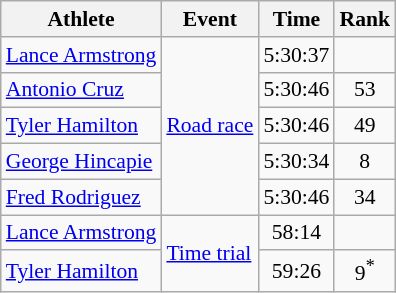<table class=wikitable style=font-size:90%;text-align:center>
<tr>
<th>Athlete</th>
<th>Event</th>
<th>Time</th>
<th>Rank</th>
</tr>
<tr>
<td align=left><a href='#'>Lance Armstrong</a></td>
<td align=left rowspan=5><a href='#'>Road race</a></td>
<td>5:30:37</td>
<td></td>
</tr>
<tr>
<td align=left><a href='#'>Antonio Cruz</a></td>
<td>5:30:46</td>
<td>53</td>
</tr>
<tr>
<td align=left><a href='#'>Tyler Hamilton</a></td>
<td>5:30:46</td>
<td>49</td>
</tr>
<tr>
<td align=left><a href='#'>George Hincapie</a></td>
<td>5:30:34</td>
<td>8</td>
</tr>
<tr>
<td align=left><a href='#'>Fred Rodriguez</a></td>
<td>5:30:46</td>
<td>34</td>
</tr>
<tr>
<td align=left><a href='#'>Lance Armstrong</a></td>
<td align=left rowspan=2><a href='#'>Time trial</a></td>
<td>58:14</td>
<td></td>
</tr>
<tr>
<td align=left><a href='#'>Tyler Hamilton</a></td>
<td>59:26</td>
<td>9<sup>*</sup></td>
</tr>
</table>
